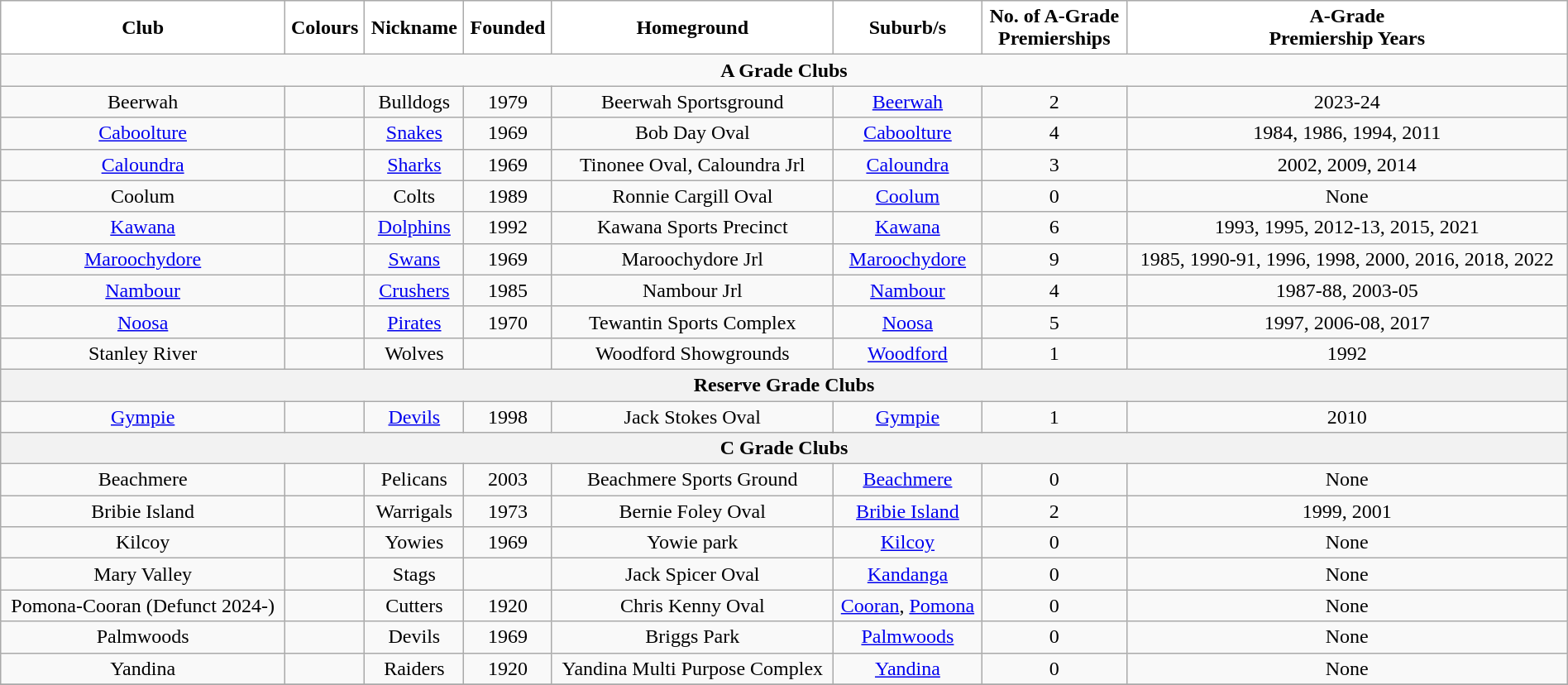<table class="wikitable" style="width:100%; text-align:center">
<tr>
<th style="background:white">Club</th>
<th style="background:white">Colours</th>
<th style="background:white">Nickname</th>
<th style="background:white">Founded</th>
<th style="background:white">Homeground</th>
<th style="background:white">Suburb/s</th>
<th style="background:white">No. of A-Grade<br>Premierships</th>
<th style="background:white">A-Grade<br>Premiership Years</th>
</tr>
<tr>
<td colspan="8"><strong>A Grade Clubs</strong></td>
</tr>
<tr>
<td>Beerwah</td>
<td align="left"></td>
<td>Bulldogs</td>
<td>1979</td>
<td>Beerwah Sportsground</td>
<td><a href='#'>Beerwah</a></td>
<td>2</td>
<td>2023-24</td>
</tr>
<tr>
<td><a href='#'>Caboolture</a></td>
<td align="left"></td>
<td><a href='#'>Snakes</a></td>
<td>1969</td>
<td>Bob Day Oval</td>
<td><a href='#'>Caboolture</a></td>
<td>4</td>
<td>1984, 1986, 1994, 2011</td>
</tr>
<tr>
<td><a href='#'>Caloundra</a></td>
<td align="left"></td>
<td><a href='#'>Sharks</a></td>
<td>1969</td>
<td>Tinonee Oval, Caloundra Jrl</td>
<td><a href='#'>Caloundra</a></td>
<td>3</td>
<td>2002, 2009, 2014</td>
</tr>
<tr>
<td>Coolum</td>
<td align="left"></td>
<td>Colts</td>
<td>1989</td>
<td>Ronnie Cargill Oval</td>
<td><a href='#'>Coolum</a></td>
<td>0</td>
<td>None</td>
</tr>
<tr>
<td><a href='#'>Kawana</a></td>
<td align="left"></td>
<td><a href='#'>Dolphins</a></td>
<td>1992</td>
<td>Kawana Sports Precinct</td>
<td><a href='#'>Kawana</a></td>
<td>6</td>
<td>1993, 1995, 2012-13, 2015, 2021</td>
</tr>
<tr>
<td><a href='#'>Maroochydore</a></td>
<td align="left"></td>
<td><a href='#'>Swans</a></td>
<td>1969</td>
<td>Maroochydore Jrl</td>
<td><a href='#'>Maroochydore</a></td>
<td>9</td>
<td>1985, 1990-91, 1996, 1998, 2000, 2016, 2018, 2022</td>
</tr>
<tr>
<td><a href='#'>Nambour</a></td>
<td align="left"></td>
<td><a href='#'>Crushers</a></td>
<td>1985</td>
<td>Nambour Jrl</td>
<td><a href='#'>Nambour</a></td>
<td>4</td>
<td>1987-88, 2003-05</td>
</tr>
<tr>
<td><a href='#'>Noosa</a></td>
<td align="left"></td>
<td><a href='#'>Pirates</a></td>
<td>1970</td>
<td>Tewantin Sports Complex</td>
<td><a href='#'>Noosa</a></td>
<td>5</td>
<td>1997, 2006-08, 2017</td>
</tr>
<tr>
<td>Stanley River</td>
<td align="left"></td>
<td>Wolves</td>
<td></td>
<td>Woodford Showgrounds</td>
<td><a href='#'>Woodford</a></td>
<td>1</td>
<td>1992</td>
</tr>
<tr>
<th colspan="8">Reserve Grade Clubs</th>
</tr>
<tr>
<td><a href='#'>Gympie</a></td>
<td align="left"></td>
<td><a href='#'>Devils</a></td>
<td>1998</td>
<td>Jack Stokes Oval</td>
<td><a href='#'>Gympie</a></td>
<td>1</td>
<td>2010</td>
</tr>
<tr>
<th colspan="8">C Grade Clubs</th>
</tr>
<tr>
<td>Beachmere</td>
<td align="left"></td>
<td>Pelicans</td>
<td>2003</td>
<td>Beachmere Sports Ground</td>
<td><a href='#'>Beachmere</a></td>
<td>0</td>
<td>None</td>
</tr>
<tr>
<td>Bribie Island</td>
<td align="left"></td>
<td>Warrigals</td>
<td>1973</td>
<td>Bernie Foley Oval</td>
<td><a href='#'>Bribie Island</a></td>
<td>2</td>
<td>1999, 2001</td>
</tr>
<tr>
<td>Kilcoy</td>
<td align="left"></td>
<td>Yowies</td>
<td>1969</td>
<td>Yowie park</td>
<td><a href='#'>Kilcoy</a></td>
<td>0</td>
<td>None</td>
</tr>
<tr>
<td>Mary Valley</td>
<td align="left"></td>
<td>Stags</td>
<td></td>
<td>Jack Spicer Oval</td>
<td><a href='#'>Kandanga</a></td>
<td>0</td>
<td>None</td>
</tr>
<tr>
<td>Pomona-Cooran (Defunct 2024-)</td>
<td align="left"></td>
<td>Cutters</td>
<td>1920</td>
<td>Chris Kenny Oval</td>
<td><a href='#'>Cooran</a>, <a href='#'>Pomona</a></td>
<td>0</td>
<td>None</td>
</tr>
<tr>
<td>Palmwoods</td>
<td align="left"></td>
<td>Devils</td>
<td>1969</td>
<td>Briggs Park</td>
<td><a href='#'>Palmwoods</a></td>
<td>0</td>
<td>None</td>
</tr>
<tr>
<td>Yandina</td>
<td align="left"></td>
<td>Raiders</td>
<td>1920</td>
<td>Yandina Multi Purpose Complex</td>
<td><a href='#'>Yandina</a></td>
<td>0</td>
<td>None</td>
</tr>
<tr>
</tr>
</table>
